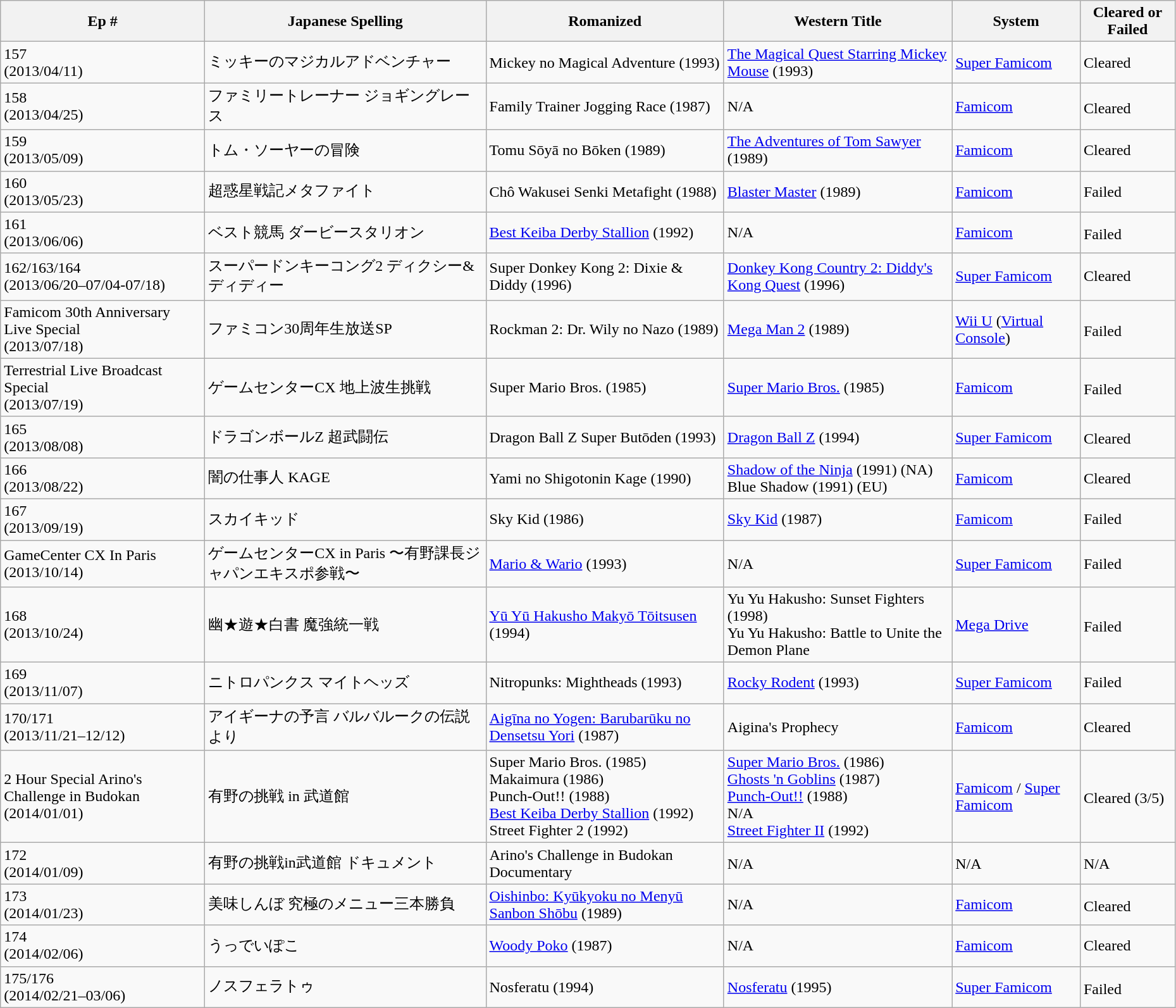<table class="wikitable" style="width:98%;">
<tr>
<th>Ep #</th>
<th>Japanese Spelling</th>
<th>Romanized</th>
<th>Western Title</th>
<th>System</th>
<th>Cleared or Failed</th>
</tr>
<tr>
<td>157<br>(2013/04/11)</td>
<td>ミッキーのマジカルアドベンチャー</td>
<td>Mickey no Magical Adventure (1993)</td>
<td><a href='#'>The Magical Quest Starring Mickey Mouse</a> (1993)</td>
<td><a href='#'>Super Famicom</a></td>
<td>Cleared</td>
</tr>
<tr>
<td>158<br>(2013/04/25)</td>
<td>ファミリートレーナー ジョギングレース</td>
<td>Family Trainer Jogging Race (1987)</td>
<td>N/A</td>
<td><a href='#'>Famicom</a></td>
<td>Cleared<sup></sup></td>
</tr>
<tr>
<td>159<br>(2013/05/09)</td>
<td>トム・ソーヤーの冒険</td>
<td>Tomu Sōyā no Bōken (1989)</td>
<td><a href='#'>The Adventures of Tom Sawyer</a> (1989)</td>
<td><a href='#'>Famicom</a></td>
<td>Cleared</td>
</tr>
<tr>
<td>160<br>(2013/05/23)</td>
<td>超惑星戦記メタファイト</td>
<td>Chô Wakusei Senki Metafight (1988)</td>
<td><a href='#'>Blaster Master</a> (1989)</td>
<td><a href='#'>Famicom</a></td>
<td>Failed</td>
</tr>
<tr>
<td>161<br>(2013/06/06)</td>
<td>ベスト競馬 ダービースタリオン</td>
<td><a href='#'>Best Keiba Derby Stallion</a> (1992)</td>
<td>N/A</td>
<td><a href='#'>Famicom</a></td>
<td>Failed<sup></sup></td>
</tr>
<tr>
<td>162/163/164<br>(2013/06/20–07/04-07/18)</td>
<td>スーパードンキーコング2 ディクシー&ディディー</td>
<td>Super Donkey Kong 2: Dixie & Diddy (1996)</td>
<td><a href='#'>Donkey Kong Country 2: Diddy's Kong Quest</a> (1996)</td>
<td><a href='#'>Super Famicom</a></td>
<td>Cleared</td>
</tr>
<tr>
<td>Famicom 30th Anniversary Live Special<br>(2013/07/18)</td>
<td>ファミコン30周年生放送SP</td>
<td>Rockman 2: Dr. Wily no Nazo (1989)</td>
<td><a href='#'>Mega Man 2</a> (1989)</td>
<td><a href='#'>Wii U</a> (<a href='#'>Virtual Console</a>)</td>
<td>Failed<sup></sup></td>
</tr>
<tr>
<td>Terrestrial Live Broadcast Special<br>(2013/07/19)</td>
<td>ゲームセンターCX 地上波生挑戦</td>
<td>Super Mario Bros. (1985)</td>
<td><a href='#'>Super Mario Bros.</a> (1985)</td>
<td><a href='#'>Famicom</a></td>
<td>Failed<sup></sup></td>
</tr>
<tr>
<td>165<br>(2013/08/08)</td>
<td>ドラゴンボールZ 超武闘伝</td>
<td>Dragon Ball Z Super Butōden (1993)</td>
<td><a href='#'>Dragon Ball Z</a> (1994)</td>
<td><a href='#'>Super Famicom</a></td>
<td>Cleared<sup></sup></td>
</tr>
<tr>
<td>166<br>(2013/08/22)</td>
<td>闇の仕事人 KAGE</td>
<td>Yami no Shigotonin Kage (1990)</td>
<td><a href='#'>Shadow of the Ninja</a> (1991) (NA)<br>Blue Shadow (1991) (EU)</td>
<td><a href='#'>Famicom</a></td>
<td>Cleared</td>
</tr>
<tr>
<td>167<br>(2013/09/19)</td>
<td>スカイキッド</td>
<td>Sky Kid (1986)</td>
<td><a href='#'>Sky Kid</a> (1987)</td>
<td><a href='#'>Famicom</a></td>
<td>Failed</td>
</tr>
<tr>
<td>GameCenter CX In Paris<br>(2013/10/14)</td>
<td>ゲームセンターCX in Paris 〜有野課長ジャパンエキスポ参戦〜</td>
<td><a href='#'>Mario & Wario</a> (1993)</td>
<td>N/A</td>
<td><a href='#'>Super Famicom</a></td>
<td>Failed</td>
</tr>
<tr>
<td>168<br>(2013/10/24)</td>
<td>幽★遊★白書 魔強統一戦</td>
<td><a href='#'>Yū Yū Hakusho Makyō Tōitsusen</a> (1994)</td>
<td>Yu Yu Hakusho: Sunset Fighters (1998)<br>Yu Yu Hakusho: Battle to Unite the Demon Plane</td>
<td><a href='#'>Mega Drive</a></td>
<td>Failed<sup></sup></td>
</tr>
<tr>
<td>169<br>(2013/11/07)</td>
<td>ニトロパンクス マイトヘッズ</td>
<td>Nitropunks: Mightheads (1993)</td>
<td><a href='#'>Rocky Rodent</a> (1993)</td>
<td><a href='#'>Super Famicom</a></td>
<td>Failed</td>
</tr>
<tr>
<td>170/171<br>(2013/11/21–12/12)</td>
<td>アイギーナの予言 バルバルークの伝説より</td>
<td><a href='#'>Aigīna no Yogen: Barubarūku no Densetsu Yori</a> (1987)</td>
<td>Aigina's Prophecy</td>
<td><a href='#'>Famicom</a></td>
<td>Cleared</td>
</tr>
<tr>
<td>2 Hour Special Arino's Challenge in Budokan<br>(2014/01/01)</td>
<td>有野の挑戦 in 武道館</td>
<td>Super Mario Bros. (1985)<br>Makaimura (1986)<br>Punch-Out!! (1988)<br><a href='#'>Best Keiba Derby Stallion</a> (1992)<br>Street Fighter 2 (1992)</td>
<td><a href='#'>Super Mario Bros.</a> (1986)<br><a href='#'>Ghosts 'n Goblins</a> (1987)<br><a href='#'>Punch-Out!!</a> (1988)<br>N/A<br><a href='#'>Street Fighter II</a> (1992)</td>
<td><a href='#'>Famicom</a> / <a href='#'>Super Famicom</a></td>
<td>Cleared (3/5)<sup></sup></td>
</tr>
<tr>
<td>172<br>(2014/01/09)</td>
<td>有野の挑戦in武道館 ドキュメント</td>
<td>Arino's Challenge in Budokan Documentary</td>
<td>N/A</td>
<td>N/A</td>
<td>N/A</td>
</tr>
<tr>
<td>173<br>(2014/01/23)</td>
<td>美味しんぼ 究極のメニュー三本勝負</td>
<td><a href='#'>Oishinbo: Kyūkyoku no Menyū Sanbon Shōbu</a> (1989)</td>
<td>N/A</td>
<td><a href='#'>Famicom</a></td>
<td>Cleared<sup></sup></td>
</tr>
<tr>
<td>174<br>(2014/02/06)</td>
<td>うっでいぽこ</td>
<td><a href='#'>Woody Poko</a> (1987)</td>
<td>N/A</td>
<td><a href='#'>Famicom</a></td>
<td>Cleared</td>
</tr>
<tr>
<td>175/176<br>(2014/02/21–03/06)</td>
<td>ノスフェラトゥ</td>
<td>Nosferatu (1994)</td>
<td><a href='#'>Nosferatu</a> (1995)</td>
<td><a href='#'>Super Famicom</a></td>
<td>Failed<sup></sup></td>
</tr>
</table>
